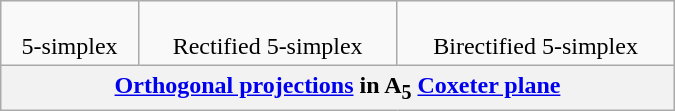<table class=wikitable align=right width=450 style="margin-left:1em;">
<tr align=center valign=top>
<td><br>5-simplex<br></td>
<td><br>Rectified 5-simplex<br></td>
<td><br>Birectified 5-simplex<br></td>
</tr>
<tr>
<th colspan=3><a href='#'>Orthogonal projections</a> in A<sub>5</sub> <a href='#'>Coxeter plane</a></th>
</tr>
</table>
